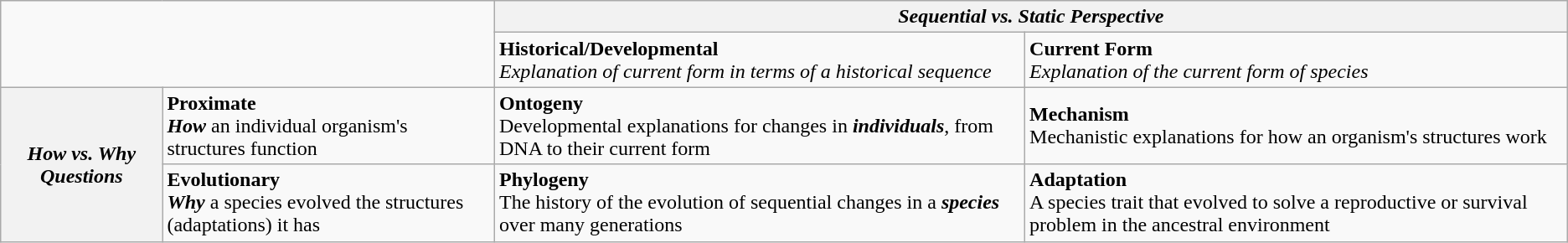<table class="wikitable">
<tr>
<td colspan="2" rowspan="2"></td>
<th colspan="2"><em>Sequential vs. Static Perspective</em></th>
</tr>
<tr>
<td><strong>Historical/Developmental</strong><br><em>Explanation of current form in terms of a historical sequence</em></td>
<td><strong>Current Form</strong><br><em>Explanation of the current form of species</em></td>
</tr>
<tr>
<th rowspan="2"><em>How vs. Why Questions</em></th>
<td><strong>Proximate</strong><br><strong><em>How</em></strong> an individual organism's structures function</td>
<td><strong>Ontogeny</strong><br>Developmental explanations for changes in <strong><em>individuals</em></strong>, from DNA to their current form</td>
<td><strong>Mechanism</strong><br>Mechanistic explanations for how an organism's structures work</td>
</tr>
<tr>
<td><strong>Evolutionary</strong><br><strong><em>Why</em></strong> a species evolved the structures (adaptations) it has</td>
<td><strong>Phylogeny</strong><br>The history of the evolution of sequential changes in a <strong><em>species</em></strong> over many generations</td>
<td><strong>Adaptation</strong><br>A species trait that evolved to solve a reproductive or survival problem in the ancestral environment</td>
</tr>
</table>
